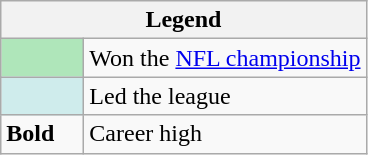<table class="wikitable mw-collapsible">
<tr>
<th colspan="2">Legend</th>
</tr>
<tr>
<td style="background:#afe6ba; width:3em;"></td>
<td>Won the <a href='#'>NFL championship</a></td>
</tr>
<tr>
<td style="background:#cfecec; width:3em;"></td>
<td>Led the league</td>
</tr>
<tr>
<td><strong>Bold</strong></td>
<td>Career high</td>
</tr>
</table>
